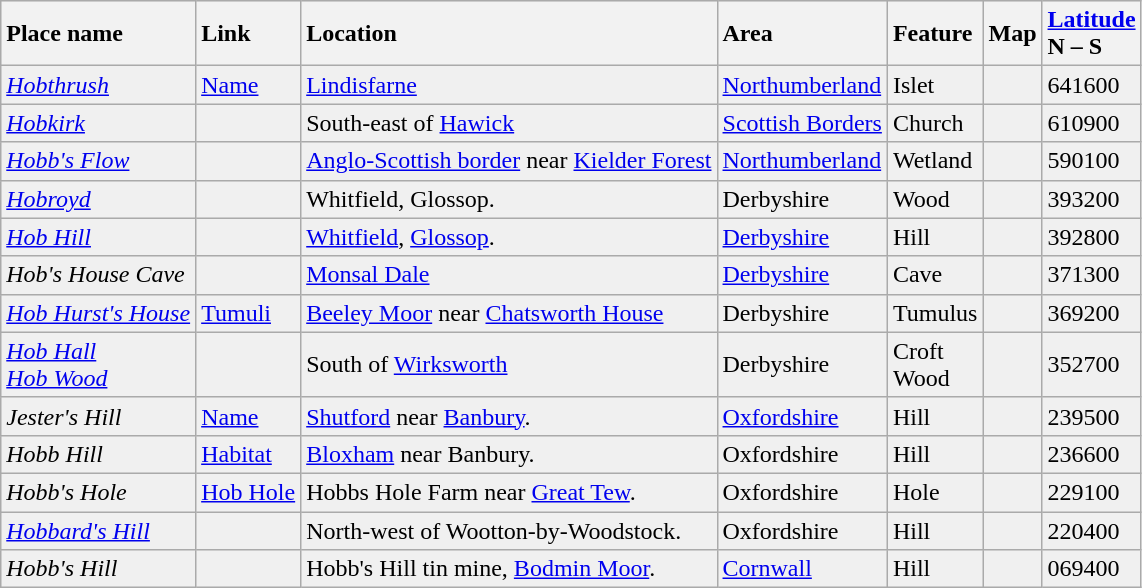<table class="wikitable sortable" style="border-collapse: collapse; background:#f0f0f0">
<tr>
<th style="text-align:left">Place name</th>
<th style="text-align:left">Link</th>
<th style="text-align:left">Location</th>
<th style="text-align:left">Area</th>
<th style="text-align:left">Feature</th>
<th style="text-align:left">Map<br></th>
<th style="text-align:left"><a href='#'>Latitude</a><br>N – S</th>
</tr>
<tr>
<td><a href='#'><em>Hobthrush</em></a></td>
<td><a href='#'>Name</a></td>
<td><a href='#'>Lindisfarne</a></td>
<td><a href='#'>Northumberland</a></td>
<td>Islet</td>
<td></td>
<td>641600</td>
</tr>
<tr>
<td><em><a href='#'>Hobkirk</a></em></td>
<td></td>
<td>South-east of <a href='#'>Hawick</a></td>
<td><a href='#'>Scottish Borders</a></td>
<td>Church</td>
<td></td>
<td>610900</td>
</tr>
<tr>
<td><a href='#'><em>Hobb's Flow</em></a></td>
<td></td>
<td><a href='#'>Anglo-Scottish border</a> near <a href='#'>Kielder Forest</a></td>
<td><a href='#'>Northumberland</a></td>
<td>Wetland</td>
<td></td>
<td>590100</td>
</tr>
<tr>
<td><a href='#'><em>Hobroyd</em></a></td>
<td></td>
<td>Whitfield, Glossop.</td>
<td>Derbyshire</td>
<td>Wood</td>
<td></td>
<td>393200</td>
</tr>
<tr>
<td><a href='#'><em>Hob Hill</em></a></td>
<td></td>
<td><a href='#'>Whitfield</a>, <a href='#'>Glossop</a>.</td>
<td><a href='#'>Derbyshire</a></td>
<td>Hill</td>
<td></td>
<td>392800</td>
</tr>
<tr>
<td><em>Hob's House Cave</em></td>
<td></td>
<td><a href='#'>Monsal Dale</a></td>
<td><a href='#'>Derbyshire</a></td>
<td>Cave</td>
<td></td>
<td>371300</td>
</tr>
<tr>
<td><em><a href='#'>Hob Hurst's House</a></em></td>
<td><a href='#'>Tumuli</a></td>
<td><a href='#'>Beeley Moor</a> near <a href='#'>Chatsworth House</a></td>
<td>Derbyshire</td>
<td>Tumulus</td>
<td></td>
<td>369200</td>
</tr>
<tr>
<td><a href='#'><em>Hob Hall</em><br><em>Hob Wood</em></a></td>
<td></td>
<td>South of <a href='#'>Wirksworth</a></td>
<td>Derbyshire</td>
<td>Croft<br>Wood</td>
<td></td>
<td>352700</td>
</tr>
<tr>
<td><em>Jester's Hill</em></td>
<td><a href='#'>Name</a></td>
<td><a href='#'>Shutford</a> near <a href='#'>Banbury</a>.</td>
<td><a href='#'>Oxfordshire</a></td>
<td>Hill</td>
<td></td>
<td>239500</td>
</tr>
<tr>
<td><em>Hobb Hill</em></td>
<td><a href='#'>Habitat</a></td>
<td><a href='#'>Bloxham</a> near Banbury.</td>
<td>Oxfordshire</td>
<td>Hill</td>
<td></td>
<td>236600</td>
</tr>
<tr>
<td><em>Hobb's Hole</em></td>
<td><a href='#'>Hob Hole</a></td>
<td>Hobbs Hole Farm near <a href='#'>Great Tew</a>.</td>
<td>Oxfordshire</td>
<td>Hole</td>
<td></td>
<td>229100</td>
</tr>
<tr>
<td><a href='#'><em>Hobbard's Hill</em></a></td>
<td></td>
<td>North-west of Wootton-by-Woodstock.</td>
<td>Oxfordshire</td>
<td>Hill</td>
<td></td>
<td>220400</td>
</tr>
<tr>
<td><em>Hobb's Hill</em></td>
<td></td>
<td>Hobb's Hill tin mine, <a href='#'>Bodmin Moor</a>.</td>
<td><a href='#'>Cornwall</a></td>
<td>Hill</td>
<td></td>
<td>069400</td>
</tr>
</table>
